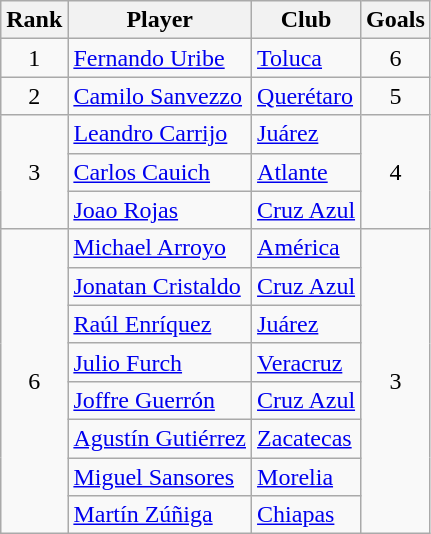<table class="wikitable">
<tr>
<th>Rank</th>
<th>Player</th>
<th>Club</th>
<th>Goals</th>
</tr>
<tr>
<td align=center rowspan=1>1</td>
<td> <a href='#'>Fernando Uribe</a></td>
<td><a href='#'>Toluca</a></td>
<td align=center rowspan=1>6</td>
</tr>
<tr>
<td align=center rowspan=1>2</td>
<td> <a href='#'>Camilo Sanvezzo</a></td>
<td><a href='#'>Querétaro</a></td>
<td align=center rowspan=1>5</td>
</tr>
<tr>
<td align=center rowspan=3>3</td>
<td> <a href='#'>Leandro Carrijo</a></td>
<td><a href='#'>Juárez</a></td>
<td align=center rowspan=3>4</td>
</tr>
<tr>
<td> <a href='#'>Carlos Cauich</a></td>
<td><a href='#'>Atlante</a></td>
</tr>
<tr>
<td> <a href='#'>Joao Rojas</a></td>
<td><a href='#'>Cruz Azul</a></td>
</tr>
<tr>
<td align=center rowspan=8>6</td>
<td> <a href='#'>Michael Arroyo</a></td>
<td><a href='#'>América</a></td>
<td align=center rowspan=8>3</td>
</tr>
<tr>
<td> <a href='#'>Jonatan Cristaldo</a></td>
<td><a href='#'>Cruz Azul</a></td>
</tr>
<tr>
<td> <a href='#'>Raúl Enríquez</a></td>
<td><a href='#'>Juárez</a></td>
</tr>
<tr>
<td> <a href='#'>Julio Furch</a></td>
<td><a href='#'>Veracruz</a></td>
</tr>
<tr>
<td> <a href='#'>Joffre Guerrón</a></td>
<td><a href='#'>Cruz Azul</a></td>
</tr>
<tr>
<td> <a href='#'>Agustín Gutiérrez</a></td>
<td><a href='#'>Zacatecas</a></td>
</tr>
<tr>
<td> <a href='#'>Miguel Sansores</a></td>
<td><a href='#'>Morelia</a></td>
</tr>
<tr>
<td> <a href='#'>Martín Zúñiga</a></td>
<td><a href='#'>Chiapas</a></td>
</tr>
</table>
